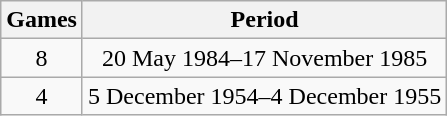<table class="wikitable" style="text-align:center">
<tr>
<th>Games</th>
<th>Period</th>
</tr>
<tr>
<td>8</td>
<td>20 May 1984–17 November 1985</td>
</tr>
<tr>
<td>4</td>
<td>5 December 1954–4 December 1955</td>
</tr>
</table>
